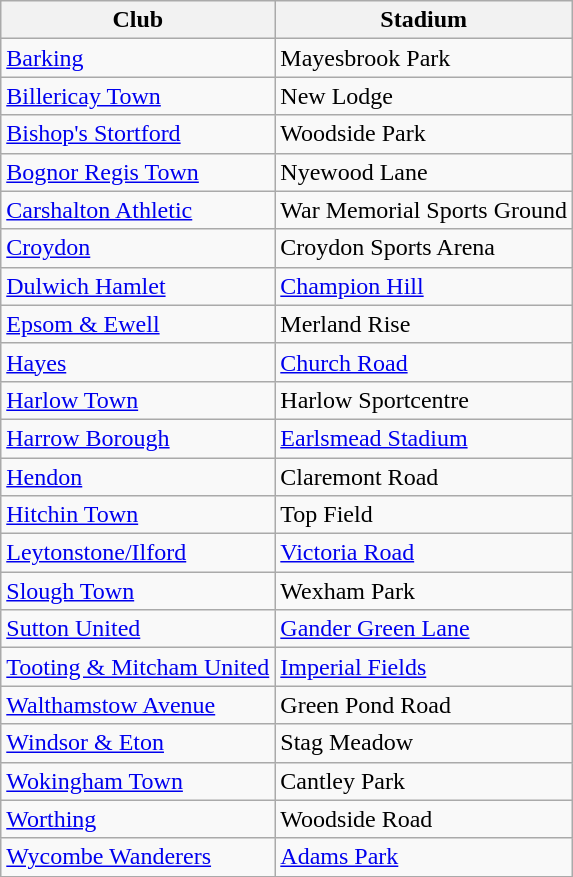<table class="wikitable sortable">
<tr>
<th>Club</th>
<th>Stadium</th>
</tr>
<tr>
<td><a href='#'>Barking</a></td>
<td>Mayesbrook Park</td>
</tr>
<tr>
<td><a href='#'>Billericay Town</a></td>
<td>New Lodge</td>
</tr>
<tr>
<td><a href='#'>Bishop's Stortford</a></td>
<td>Woodside Park</td>
</tr>
<tr>
<td><a href='#'>Bognor Regis Town</a></td>
<td>Nyewood Lane</td>
</tr>
<tr>
<td><a href='#'>Carshalton Athletic</a></td>
<td>War Memorial Sports Ground</td>
</tr>
<tr>
<td><a href='#'>Croydon</a></td>
<td>Croydon Sports Arena</td>
</tr>
<tr>
<td><a href='#'>Dulwich Hamlet</a></td>
<td><a href='#'>Champion Hill</a></td>
</tr>
<tr>
<td><a href='#'>Epsom & Ewell</a></td>
<td>Merland Rise</td>
</tr>
<tr>
<td><a href='#'>Hayes</a></td>
<td><a href='#'>Church Road</a></td>
</tr>
<tr>
<td><a href='#'>Harlow Town</a></td>
<td>Harlow Sportcentre</td>
</tr>
<tr>
<td><a href='#'>Harrow Borough</a></td>
<td><a href='#'>Earlsmead Stadium</a></td>
</tr>
<tr>
<td><a href='#'>Hendon</a></td>
<td>Claremont Road</td>
</tr>
<tr>
<td><a href='#'>Hitchin Town</a></td>
<td>Top Field</td>
</tr>
<tr>
<td><a href='#'>Leytonstone/Ilford</a></td>
<td><a href='#'>Victoria Road</a></td>
</tr>
<tr>
<td><a href='#'>Slough Town</a></td>
<td>Wexham Park</td>
</tr>
<tr>
<td><a href='#'>Sutton United</a></td>
<td><a href='#'>Gander Green Lane</a></td>
</tr>
<tr>
<td><a href='#'>Tooting & Mitcham United</a></td>
<td><a href='#'>Imperial Fields</a></td>
</tr>
<tr>
<td><a href='#'>Walthamstow Avenue</a></td>
<td>Green Pond Road</td>
</tr>
<tr>
<td><a href='#'>Windsor & Eton</a></td>
<td>Stag Meadow</td>
</tr>
<tr>
<td><a href='#'>Wokingham Town</a></td>
<td>Cantley Park</td>
</tr>
<tr>
<td><a href='#'>Worthing</a></td>
<td>Woodside Road</td>
</tr>
<tr>
<td><a href='#'>Wycombe Wanderers</a></td>
<td><a href='#'>Adams Park</a></td>
</tr>
</table>
